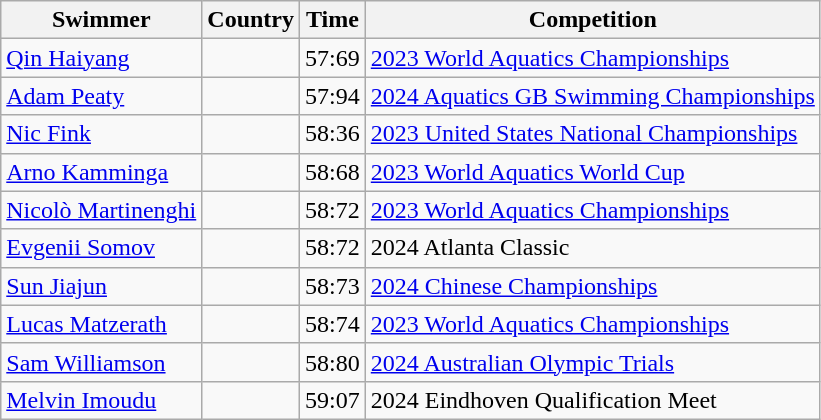<table class="wikitable sortable mw-collapsible">
<tr>
<th scope="col">Swimmer</th>
<th scope="col">Country</th>
<th scope="col">Time</th>
<th scope="col">Competition</th>
</tr>
<tr>
<td><a href='#'>Qin Haiyang</a></td>
<td></td>
<td>57:69</td>
<td><a href='#'>2023 World Aquatics Championships</a></td>
</tr>
<tr>
<td><a href='#'>Adam Peaty</a></td>
<td></td>
<td>57:94</td>
<td><a href='#'>2024 Aquatics GB Swimming Championships</a></td>
</tr>
<tr>
<td><a href='#'>Nic Fink</a></td>
<td></td>
<td>58:36</td>
<td><a href='#'>2023 United States National Championships</a></td>
</tr>
<tr>
<td><a href='#'>Arno Kamminga</a></td>
<td></td>
<td>58:68</td>
<td><a href='#'>2023 World Aquatics World Cup</a></td>
</tr>
<tr>
<td><a href='#'>Nicolò Martinenghi</a></td>
<td></td>
<td>58:72</td>
<td><a href='#'>2023 World Aquatics Championships</a></td>
</tr>
<tr>
<td><a href='#'>Evgenii Somov</a></td>
<td></td>
<td>58:72</td>
<td>2024 Atlanta Classic</td>
</tr>
<tr>
<td><a href='#'>Sun Jiajun</a></td>
<td></td>
<td>58:73</td>
<td><a href='#'>2024 Chinese Championships</a></td>
</tr>
<tr>
<td><a href='#'>Lucas Matzerath</a></td>
<td></td>
<td>58:74</td>
<td><a href='#'>2023 World Aquatics Championships</a></td>
</tr>
<tr>
<td><a href='#'>Sam Williamson</a></td>
<td></td>
<td>58:80</td>
<td><a href='#'>2024 Australian Olympic Trials</a></td>
</tr>
<tr>
<td><a href='#'>Melvin Imoudu</a></td>
<td></td>
<td>59:07</td>
<td>2024 Eindhoven Qualification Meet</td>
</tr>
</table>
